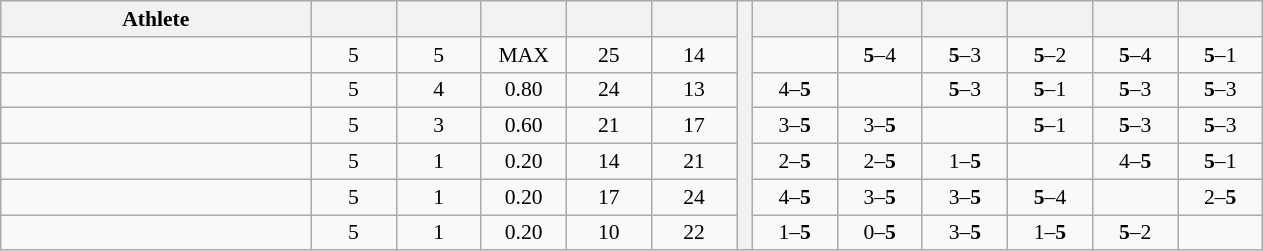<table class="wikitable" style="text-align:center; font-size:90%;">
<tr>
<th width=200>Athlete</th>
<th width=50></th>
<th width=50></th>
<th width=50></th>
<th width=50></th>
<th width=50></th>
<th rowspan=7> </th>
<th width=50></th>
<th width=50></th>
<th width=50></th>
<th width=50></th>
<th width=50></th>
<th width=50></th>
</tr>
<tr>
<td align=left></td>
<td>5</td>
<td>5</td>
<td>MAX</td>
<td>25</td>
<td>14</td>
<td></td>
<td><strong>5</strong>–4</td>
<td><strong>5</strong>–3</td>
<td><strong>5</strong>–2</td>
<td><strong>5</strong>–4</td>
<td><strong>5</strong>–1</td>
</tr>
<tr>
<td align=left></td>
<td>5</td>
<td>4</td>
<td>0.80</td>
<td>24</td>
<td>13</td>
<td>4–<strong>5</strong></td>
<td></td>
<td><strong>5</strong>–3</td>
<td><strong>5</strong>–1</td>
<td><strong>5</strong>–3</td>
<td><strong>5</strong>–3</td>
</tr>
<tr>
<td align=left></td>
<td>5</td>
<td>3</td>
<td>0.60</td>
<td>21</td>
<td>17</td>
<td>3–<strong>5</strong></td>
<td>3–<strong>5</strong></td>
<td></td>
<td><strong>5</strong>–1</td>
<td><strong>5</strong>–3</td>
<td><strong>5</strong>–3</td>
</tr>
<tr>
<td align=left></td>
<td>5</td>
<td>1</td>
<td>0.20</td>
<td>14</td>
<td>21</td>
<td>2–<strong>5</strong></td>
<td>2–<strong>5</strong></td>
<td>1–<strong>5</strong></td>
<td></td>
<td>4–<strong>5</strong></td>
<td><strong>5</strong>–1</td>
</tr>
<tr>
<td align=left></td>
<td>5</td>
<td>1</td>
<td>0.20</td>
<td>17</td>
<td>24</td>
<td>4–<strong>5</strong></td>
<td>3–<strong>5</strong></td>
<td>3–<strong>5</strong></td>
<td><strong>5</strong>–4</td>
<td></td>
<td>2–<strong>5</strong></td>
</tr>
<tr>
<td align=left></td>
<td>5</td>
<td>1</td>
<td>0.20</td>
<td>10</td>
<td>22</td>
<td>1–<strong>5</strong></td>
<td>0–<strong>5</strong></td>
<td>3–<strong>5</strong></td>
<td>1–<strong>5</strong></td>
<td><strong>5</strong>–2</td>
<td></td>
</tr>
</table>
